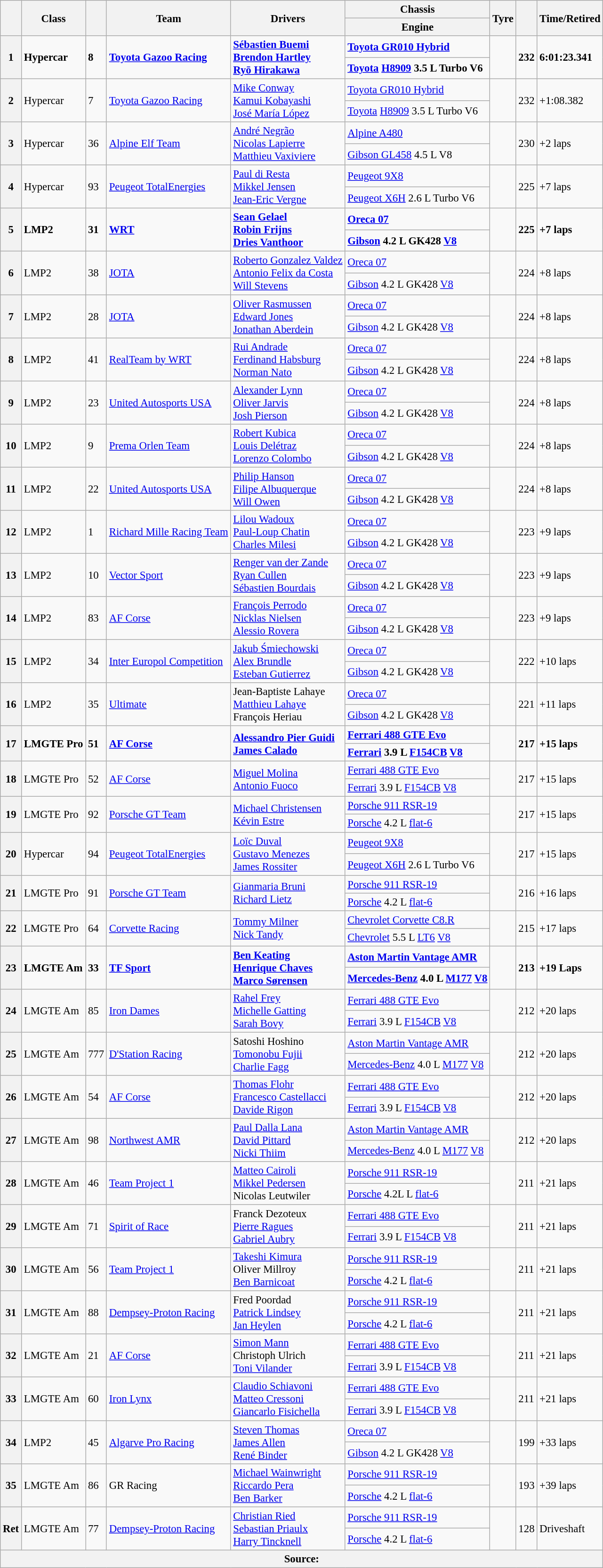<table class="wikitable" style="font-size:95%;">
<tr>
<th rowspan=2></th>
<th rowspan=2>Class</th>
<th rowspan=2></th>
<th rowspan=2>Team</th>
<th rowspan=2>Drivers</th>
<th>Chassis</th>
<th rowspan=2>Tyre</th>
<th rowspan=2></th>
<th rowspan=2>Time/Retired</th>
</tr>
<tr>
<th>Engine</th>
</tr>
<tr style="font-weight:bold;">
<th rowspan=2>1</th>
<td rowspan=2>Hypercar</td>
<td rowspan=2>8</td>
<td rowspan=2> <a href='#'>Toyota Gazoo Racing</a></td>
<td rowspan=2> <a href='#'>Sébastien Buemi</a><br> <a href='#'>Brendon Hartley</a><br> <a href='#'>Ryō Hirakawa</a></td>
<td><a href='#'>Toyota GR010 Hybrid</a></td>
<td rowspan=2></td>
<td rowspan=2>232</td>
<td rowspan=2>6:01:23.341</td>
</tr>
<tr style="font-weight:bold;">
<td><a href='#'>Toyota</a> <a href='#'>H8909</a> 3.5 L Turbo V6</td>
</tr>
<tr>
<th rowspan=2>2</th>
<td rowspan=2>Hypercar</td>
<td rowspan=2>7</td>
<td rowspan=2> <a href='#'>Toyota Gazoo Racing</a></td>
<td rowspan=2> <a href='#'>Mike Conway</a><br> <a href='#'>Kamui Kobayashi</a><br> <a href='#'>José María López</a></td>
<td><a href='#'>Toyota GR010 Hybrid</a></td>
<td rowspan=2></td>
<td rowspan=2>232</td>
<td rowspan=2>+1:08.382</td>
</tr>
<tr>
<td><a href='#'>Toyota</a> <a href='#'>H8909</a> 3.5 L Turbo V6</td>
</tr>
<tr>
<th rowspan=2>3</th>
<td rowspan=2>Hypercar</td>
<td rowspan=2>36</td>
<td rowspan=2> <a href='#'>Alpine Elf Team</a></td>
<td rowspan=2> <a href='#'>André Negrão</a><br> <a href='#'>Nicolas Lapierre</a><br> <a href='#'>Matthieu Vaxiviere</a></td>
<td><a href='#'>Alpine A480</a></td>
<td rowspan=2></td>
<td rowspan=2>230</td>
<td rowspan=2>+2 laps</td>
</tr>
<tr>
<td><a href='#'>Gibson GL458</a> 4.5 L V8</td>
</tr>
<tr>
<th rowspan=2>4</th>
<td rowspan=2>Hypercar</td>
<td rowspan=2>93</td>
<td rowspan=2> <a href='#'>Peugeot TotalEnergies</a></td>
<td rowspan=2> <a href='#'>Paul di Resta</a><br> <a href='#'>Mikkel Jensen</a><br> <a href='#'>Jean-Eric Vergne</a></td>
<td><a href='#'>Peugeot 9X8</a></td>
<td rowspan=2></td>
<td rowspan=2>225</td>
<td rowspan=2>+7 laps</td>
</tr>
<tr>
<td><a href='#'>Peugeot X6H</a> 2.6 L Turbo V6</td>
</tr>
<tr style="font-weight:bold;">
<th rowspan=2>5</th>
<td rowspan=2>LMP2</td>
<td rowspan=2>31</td>
<td rowspan=2> <a href='#'>WRT</a></td>
<td rowspan=2> <a href='#'>Sean Gelael</a><br> <a href='#'>Robin Frijns</a><br> <a href='#'>Dries Vanthoor</a></td>
<td><a href='#'>Oreca 07</a></td>
<td rowspan=2></td>
<td rowspan=2>225</td>
<td rowspan=2>+7 laps</td>
</tr>
<tr style="font-weight:bold;">
<td><a href='#'>Gibson</a> 4.2 L GK428 <a href='#'>V8</a></td>
</tr>
<tr>
<th rowspan=2>6</th>
<td rowspan=2>LMP2</td>
<td rowspan=2>38</td>
<td rowspan=2> <a href='#'>JOTA</a></td>
<td rowspan=2> <a href='#'>Roberto Gonzalez Valdez</a><br> <a href='#'>Antonio Felix da Costa</a><br> <a href='#'>Will Stevens</a></td>
<td><a href='#'>Oreca 07</a></td>
<td rowspan=2></td>
<td rowspan=2>224</td>
<td rowspan=2>+8 laps</td>
</tr>
<tr>
<td><a href='#'>Gibson</a> 4.2 L GK428 <a href='#'>V8</a></td>
</tr>
<tr>
<th rowspan=2>7</th>
<td rowspan=2>LMP2</td>
<td rowspan=2>28</td>
<td rowspan=2> <a href='#'>JOTA</a></td>
<td rowspan=2> <a href='#'>Oliver Rasmussen</a><br> <a href='#'>Edward Jones</a><br> <a href='#'>Jonathan Aberdein</a></td>
<td><a href='#'>Oreca 07</a></td>
<td rowspan=2></td>
<td rowspan=2>224</td>
<td rowspan=2>+8 laps</td>
</tr>
<tr>
<td><a href='#'>Gibson</a> 4.2 L GK428 <a href='#'>V8</a></td>
</tr>
<tr>
<th rowspan=2>8</th>
<td rowspan=2>LMP2</td>
<td rowspan=2>41</td>
<td rowspan=2> <a href='#'>RealTeam by WRT</a></td>
<td rowspan=2> <a href='#'>Rui Andrade</a><br> <a href='#'>Ferdinand Habsburg</a><br> <a href='#'>Norman Nato</a></td>
<td><a href='#'>Oreca 07</a></td>
<td rowspan=2></td>
<td rowspan=2>224</td>
<td rowspan=2>+8 laps</td>
</tr>
<tr>
<td><a href='#'>Gibson</a> 4.2 L GK428 <a href='#'>V8</a></td>
</tr>
<tr>
<th rowspan=2>9</th>
<td rowspan=2>LMP2</td>
<td rowspan=2>23</td>
<td rowspan=2> <a href='#'>United Autosports USA</a></td>
<td rowspan=2> <a href='#'>Alexander Lynn</a><br> <a href='#'>Oliver Jarvis</a><br> <a href='#'>Josh Pierson</a></td>
<td><a href='#'>Oreca 07</a></td>
<td rowspan=2></td>
<td rowspan=2>224</td>
<td rowspan=2>+8 laps</td>
</tr>
<tr>
<td><a href='#'>Gibson</a> 4.2 L GK428 <a href='#'>V8</a></td>
</tr>
<tr>
<th rowspan=2>10</th>
<td rowspan=2>LMP2</td>
<td rowspan=2>9</td>
<td rowspan=2> <a href='#'>Prema Orlen Team</a></td>
<td rowspan=2> <a href='#'>Robert Kubica</a><br> <a href='#'>Louis Delétraz</a><br> <a href='#'>Lorenzo Colombo</a></td>
<td><a href='#'>Oreca 07</a></td>
<td rowspan=2></td>
<td rowspan=2>224</td>
<td rowspan=2>+8 laps</td>
</tr>
<tr>
<td><a href='#'>Gibson</a> 4.2 L GK428 <a href='#'>V8</a></td>
</tr>
<tr>
<th rowspan=2>11</th>
<td rowspan=2>LMP2</td>
<td rowspan=2>22</td>
<td rowspan=2> <a href='#'>United Autosports USA</a></td>
<td rowspan=2> <a href='#'>Philip Hanson</a><br> <a href='#'>Filipe Albuquerque</a><br> <a href='#'>Will Owen</a></td>
<td><a href='#'>Oreca 07</a></td>
<td rowspan=2></td>
<td rowspan=2>224</td>
<td rowspan=2>+8 laps</td>
</tr>
<tr>
<td><a href='#'>Gibson</a> 4.2 L GK428 <a href='#'>V8</a></td>
</tr>
<tr>
<th rowspan=2>12</th>
<td rowspan=2>LMP2</td>
<td rowspan=2>1</td>
<td rowspan=2> <a href='#'>Richard Mille Racing Team</a></td>
<td rowspan=2> <a href='#'>Lilou Wadoux</a><br> <a href='#'>Paul-Loup Chatin</a><br> <a href='#'>Charles Milesi</a></td>
<td><a href='#'>Oreca 07</a></td>
<td rowspan=2></td>
<td rowspan=2>223</td>
<td rowspan=2>+9 laps</td>
</tr>
<tr>
<td><a href='#'>Gibson</a> 4.2 L GK428 <a href='#'>V8</a></td>
</tr>
<tr>
<th rowspan=2>13</th>
<td rowspan=2>LMP2</td>
<td rowspan=2>10</td>
<td rowspan=2> <a href='#'>Vector Sport</a></td>
<td rowspan=2> <a href='#'>Renger van der Zande</a><br> <a href='#'>Ryan Cullen</a><br> <a href='#'>Sébastien Bourdais</a></td>
<td><a href='#'>Oreca 07</a></td>
<td rowspan=2></td>
<td rowspan=2>223</td>
<td rowspan=2>+9 laps</td>
</tr>
<tr>
<td><a href='#'>Gibson</a> 4.2 L GK428 <a href='#'>V8</a></td>
</tr>
<tr>
<th rowspan=2>14</th>
<td rowspan=2>LMP2</td>
<td rowspan=2>83</td>
<td rowspan=2> <a href='#'>AF Corse</a></td>
<td rowspan=2> <a href='#'>François Perrodo</a><br> <a href='#'>Nicklas Nielsen</a><br> <a href='#'>Alessio Rovera</a></td>
<td><a href='#'>Oreca 07</a></td>
<td rowspan=2></td>
<td rowspan=2>223</td>
<td rowspan=2>+9 laps</td>
</tr>
<tr>
<td><a href='#'>Gibson</a> 4.2 L GK428 <a href='#'>V8</a></td>
</tr>
<tr>
<th rowspan=2>15</th>
<td rowspan=2>LMP2</td>
<td rowspan=2>34</td>
<td rowspan=2> <a href='#'>Inter Europol Competition</a></td>
<td rowspan=2> <a href='#'>Jakub Śmiechowski</a><br> <a href='#'>Alex Brundle</a><br> <a href='#'>Esteban Gutierrez</a></td>
<td><a href='#'>Oreca 07</a></td>
<td rowspan=2></td>
<td rowspan=2>222</td>
<td rowspan=2>+10 laps</td>
</tr>
<tr>
<td><a href='#'>Gibson</a> 4.2 L GK428 <a href='#'>V8</a></td>
</tr>
<tr>
<th rowspan=2>16</th>
<td rowspan=2>LMP2</td>
<td rowspan=2>35</td>
<td rowspan=2> <a href='#'>Ultimate</a></td>
<td rowspan=2> Jean-Baptiste Lahaye<br> <a href='#'>Matthieu Lahaye</a><br> François Heriau</td>
<td><a href='#'>Oreca 07</a></td>
<td rowspan=2></td>
<td rowspan=2>221</td>
<td rowspan=2>+11 laps</td>
</tr>
<tr>
<td><a href='#'>Gibson</a> 4.2 L GK428 <a href='#'>V8</a></td>
</tr>
<tr style="font-weight:bold;">
<th rowspan=2>17</th>
<td rowspan=2>LMGTE Pro</td>
<td rowspan=2>51</td>
<td rowspan=2> <a href='#'>AF Corse</a></td>
<td rowspan=2> <a href='#'>Alessandro Pier Guidi</a><br> <a href='#'>James Calado</a></td>
<td><a href='#'>Ferrari 488 GTE Evo</a></td>
<td rowspan=2></td>
<td rowspan=2>217</td>
<td rowspan=2>+15 laps</td>
</tr>
<tr style="font-weight:bold;">
<td><a href='#'>Ferrari</a> 3.9 L <a href='#'>F154CB</a> <a href='#'>V8</a></td>
</tr>
<tr>
<th rowspan=2>18</th>
<td rowspan=2>LMGTE Pro</td>
<td rowspan=2>52</td>
<td rowspan=2> <a href='#'>AF Corse</a></td>
<td rowspan=2> <a href='#'>Miguel Molina</a><br> <a href='#'>Antonio Fuoco</a></td>
<td><a href='#'>Ferrari 488 GTE Evo</a></td>
<td rowspan=2></td>
<td rowspan=2>217</td>
<td rowspan=2>+15 laps</td>
</tr>
<tr>
<td><a href='#'>Ferrari</a> 3.9 L <a href='#'>F154CB</a> <a href='#'>V8</a></td>
</tr>
<tr>
<th rowspan=2>19</th>
<td rowspan=2>LMGTE Pro</td>
<td rowspan=2>92</td>
<td rowspan=2> <a href='#'>Porsche GT Team</a></td>
<td rowspan=2> <a href='#'>Michael Christensen</a><br> <a href='#'>Kévin Estre</a></td>
<td><a href='#'>Porsche 911 RSR-19</a></td>
<td rowspan=2></td>
<td rowspan=2>217</td>
<td rowspan=2>+15 laps</td>
</tr>
<tr>
<td><a href='#'>Porsche</a> 4.2 L <a href='#'>flat-6</a></td>
</tr>
<tr>
<th rowspan=2>20</th>
<td rowspan=2>Hypercar</td>
<td rowspan=2>94</td>
<td rowspan=2> <a href='#'>Peugeot TotalEnergies</a></td>
<td rowspan=2> <a href='#'>Loïc Duval</a><br> <a href='#'>Gustavo Menezes</a><br> <a href='#'>James Rossiter</a></td>
<td><a href='#'>Peugeot 9X8</a></td>
<td rowspan=2></td>
<td rowspan=2>217</td>
<td rowspan=2>+15 laps</td>
</tr>
<tr>
<td><a href='#'>Peugeot X6H</a> 2.6 L Turbo V6</td>
</tr>
<tr>
<th rowspan=2>21</th>
<td rowspan=2>LMGTE Pro</td>
<td rowspan=2>91</td>
<td rowspan=2> <a href='#'>Porsche GT Team</a></td>
<td rowspan=2> <a href='#'>Gianmaria Bruni</a><br> <a href='#'>Richard Lietz</a></td>
<td><a href='#'>Porsche 911 RSR-19</a></td>
<td rowspan=2></td>
<td rowspan=2>216</td>
<td rowspan=2>+16 laps</td>
</tr>
<tr>
<td><a href='#'>Porsche</a> 4.2 L <a href='#'>flat-6</a></td>
</tr>
<tr>
<th rowspan=2>22</th>
<td rowspan=2>LMGTE Pro</td>
<td rowspan=2>64</td>
<td rowspan=2> <a href='#'>Corvette Racing</a></td>
<td rowspan=2> <a href='#'>Tommy Milner</a><br> <a href='#'>Nick Tandy</a></td>
<td><a href='#'>Chevrolet Corvette C8.R</a></td>
<td rowspan=2></td>
<td rowspan=2>215</td>
<td rowspan=2>+17 laps</td>
</tr>
<tr>
<td><a href='#'>Chevrolet</a> 5.5 L <a href='#'>LT6</a> <a href='#'>V8</a></td>
</tr>
<tr style="font-weight:bold;">
<th rowspan=2>23</th>
<td rowspan=2>LMGTE Am</td>
<td rowspan=2>33</td>
<td rowspan=2> <a href='#'>TF Sport</a></td>
<td rowspan=2> <a href='#'>Ben Keating</a><br> <a href='#'>Henrique Chaves</a><br> <a href='#'>Marco Sørensen</a></td>
<td><a href='#'>Aston Martin Vantage AMR</a></td>
<td rowspan=2></td>
<td rowspan=2>213</td>
<td rowspan=2>+19 Laps</td>
</tr>
<tr style="font-weight:bold;">
<td><a href='#'>Mercedes-Benz</a> 4.0 L <a href='#'>M177</a> <a href='#'>V8</a></td>
</tr>
<tr>
<th rowspan=2>24</th>
<td rowspan=2>LMGTE Am</td>
<td rowspan=2>85</td>
<td rowspan=2> <a href='#'>Iron Dames</a></td>
<td rowspan=2> <a href='#'>Rahel Frey</a><br> <a href='#'>Michelle Gatting</a><br> <a href='#'>Sarah Bovy</a></td>
<td><a href='#'>Ferrari 488 GTE Evo</a></td>
<td rowspan=2></td>
<td rowspan=2>212</td>
<td rowspan=2>+20 laps</td>
</tr>
<tr>
<td><a href='#'>Ferrari</a> 3.9 L <a href='#'>F154CB</a> <a href='#'>V8</a></td>
</tr>
<tr>
<th rowspan=2>25</th>
<td rowspan=2>LMGTE Am</td>
<td rowspan=2>777</td>
<td rowspan=2> <a href='#'>D'Station Racing</a></td>
<td rowspan=2> Satoshi Hoshino<br> <a href='#'>Tomonobu Fujii</a><br> <a href='#'>Charlie Fagg</a></td>
<td><a href='#'>Aston Martin Vantage AMR</a></td>
<td rowspan=2></td>
<td rowspan=2>212</td>
<td rowspan=2>+20 laps</td>
</tr>
<tr>
<td><a href='#'>Mercedes-Benz</a> 4.0 L <a href='#'>M177</a> <a href='#'>V8</a></td>
</tr>
<tr>
<th rowspan=2>26</th>
<td rowspan=2>LMGTE Am</td>
<td rowspan=2>54</td>
<td rowspan=2> <a href='#'>AF Corse</a></td>
<td rowspan=2> <a href='#'>Thomas Flohr</a><br> <a href='#'>Francesco Castellacci</a><br> <a href='#'>Davide Rigon</a></td>
<td><a href='#'>Ferrari 488 GTE Evo</a></td>
<td rowspan=2></td>
<td rowspan=2>212</td>
<td rowspan=2>+20 laps</td>
</tr>
<tr>
<td><a href='#'>Ferrari</a> 3.9 L <a href='#'>F154CB</a> <a href='#'>V8</a></td>
</tr>
<tr>
<th rowspan=2>27</th>
<td rowspan=2>LMGTE Am</td>
<td rowspan=2>98</td>
<td rowspan=2> <a href='#'>Northwest AMR</a></td>
<td rowspan=2> <a href='#'>Paul Dalla Lana</a><br> <a href='#'>David Pittard</a><br> <a href='#'>Nicki Thiim</a></td>
<td><a href='#'>Aston Martin Vantage AMR</a></td>
<td rowspan=2></td>
<td rowspan=2>212</td>
<td rowspan=2>+20 laps</td>
</tr>
<tr>
<td><a href='#'>Mercedes-Benz</a> 4.0 L <a href='#'>M177</a> <a href='#'>V8</a></td>
</tr>
<tr>
<th rowspan=2>28</th>
<td rowspan=2>LMGTE Am</td>
<td rowspan=2>46</td>
<td rowspan=2> <a href='#'>Team Project 1</a></td>
<td rowspan=2> <a href='#'>Matteo Cairoli</a><br> <a href='#'>Mikkel Pedersen</a><br> Nicolas Leutwiler</td>
<td><a href='#'>Porsche 911 RSR-19</a></td>
<td rowspan=2></td>
<td rowspan=2>211</td>
<td rowspan=2>+21 laps</td>
</tr>
<tr>
<td><a href='#'>Porsche</a> 4.2L L <a href='#'>flat-6</a></td>
</tr>
<tr>
<th rowspan=2>29</th>
<td rowspan=2>LMGTE Am</td>
<td rowspan=2>71</td>
<td rowspan=2> <a href='#'>Spirit of Race</a></td>
<td rowspan=2> Franck Dezoteux<br> <a href='#'>Pierre Ragues</a><br> <a href='#'>Gabriel Aubry</a></td>
<td><a href='#'>Ferrari 488 GTE Evo</a></td>
<td rowspan=2></td>
<td rowspan=2>211</td>
<td rowspan=2>+21 laps</td>
</tr>
<tr>
<td><a href='#'>Ferrari</a> 3.9 L <a href='#'>F154CB</a> <a href='#'>V8</a></td>
</tr>
<tr>
<th rowspan=2>30</th>
<td rowspan=2>LMGTE Am</td>
<td rowspan=2>56</td>
<td rowspan=2> <a href='#'>Team Project 1</a></td>
<td rowspan=2> <a href='#'>Takeshi Kimura</a><br> Oliver Millroy<br> <a href='#'>Ben Barnicoat</a></td>
<td><a href='#'>Porsche 911 RSR-19</a></td>
<td rowspan=2></td>
<td rowspan=2>211</td>
<td rowspan=2>+21 laps</td>
</tr>
<tr>
<td><a href='#'>Porsche</a> 4.2 L <a href='#'>flat-6</a></td>
</tr>
<tr>
<th rowspan=2>31</th>
<td rowspan=2>LMGTE Am</td>
<td rowspan=2>88</td>
<td rowspan=2> <a href='#'>Dempsey-Proton Racing</a></td>
<td rowspan=2> Fred Poordad<br> <a href='#'>Patrick Lindsey</a><br> <a href='#'>Jan Heylen</a></td>
<td><a href='#'>Porsche 911 RSR-19</a></td>
<td rowspan=2></td>
<td rowspan=2>211</td>
<td rowspan=2>+21 laps</td>
</tr>
<tr>
<td><a href='#'>Porsche</a> 4.2 L <a href='#'>flat-6</a></td>
</tr>
<tr>
<th rowspan=2>32</th>
<td rowspan=2>LMGTE Am</td>
<td rowspan=2>21</td>
<td rowspan=2> <a href='#'>AF Corse</a></td>
<td rowspan=2> <a href='#'>Simon Mann</a><br> Christoph Ulrich<br> <a href='#'>Toni Vilander</a></td>
<td><a href='#'>Ferrari 488 GTE Evo</a></td>
<td rowspan=2></td>
<td rowspan=2>211</td>
<td rowspan=2>+21 laps</td>
</tr>
<tr>
<td><a href='#'>Ferrari</a> 3.9 L <a href='#'>F154CB</a> <a href='#'>V8</a></td>
</tr>
<tr>
<th rowspan=2>33</th>
<td rowspan=2>LMGTE Am</td>
<td rowspan=2>60</td>
<td rowspan=2> <a href='#'>Iron Lynx</a></td>
<td rowspan=2> <a href='#'>Claudio Schiavoni</a><br> <a href='#'>Matteo Cressoni</a><br> <a href='#'>Giancarlo Fisichella</a></td>
<td><a href='#'>Ferrari 488 GTE Evo</a></td>
<td rowspan=2></td>
<td rowspan=2>211</td>
<td rowspan=2>+21 laps</td>
</tr>
<tr>
<td><a href='#'>Ferrari</a> 3.9 L <a href='#'>F154CB</a> <a href='#'>V8</a></td>
</tr>
<tr>
<th rowspan=2>34</th>
<td rowspan=2>LMP2</td>
<td rowspan=2>45</td>
<td rowspan=2> <a href='#'>Algarve Pro Racing</a></td>
<td rowspan=2> <a href='#'>Steven Thomas</a><br> <a href='#'>James Allen</a><br> <a href='#'>René Binder</a></td>
<td><a href='#'>Oreca 07</a></td>
<td rowspan=2></td>
<td rowspan=2>199</td>
<td rowspan=2>+33 laps</td>
</tr>
<tr>
<td><a href='#'>Gibson</a> 4.2 L GK428 <a href='#'>V8</a></td>
</tr>
<tr>
<th rowspan=2>35</th>
<td rowspan=2>LMGTE Am</td>
<td rowspan=2>86</td>
<td rowspan=2> GR Racing</td>
<td rowspan=2> <a href='#'>Michael Wainwright</a><br> <a href='#'>Riccardo Pera</a><br> <a href='#'>Ben Barker</a></td>
<td><a href='#'>Porsche 911 RSR-19</a></td>
<td rowspan=2></td>
<td rowspan=2>193</td>
<td rowspan=2>+39 laps</td>
</tr>
<tr>
<td><a href='#'>Porsche</a> 4.2 L <a href='#'>flat-6</a></td>
</tr>
<tr>
<th rowspan=2>Ret</th>
<td rowspan=2>LMGTE Am</td>
<td rowspan=2>77</td>
<td rowspan=2> <a href='#'>Dempsey-Proton Racing</a></td>
<td rowspan=2> <a href='#'>Christian Ried</a><br> <a href='#'>Sebastian Priaulx</a><br> <a href='#'>Harry Tincknell</a></td>
<td><a href='#'>Porsche 911 RSR-19</a></td>
<td rowspan=2></td>
<td rowspan=2>128</td>
<td rowspan=2>Driveshaft</td>
</tr>
<tr>
<td><a href='#'>Porsche</a> 4.2 L <a href='#'>flat-6</a></td>
</tr>
<tr>
<th colspan=9>Source:</th>
</tr>
</table>
